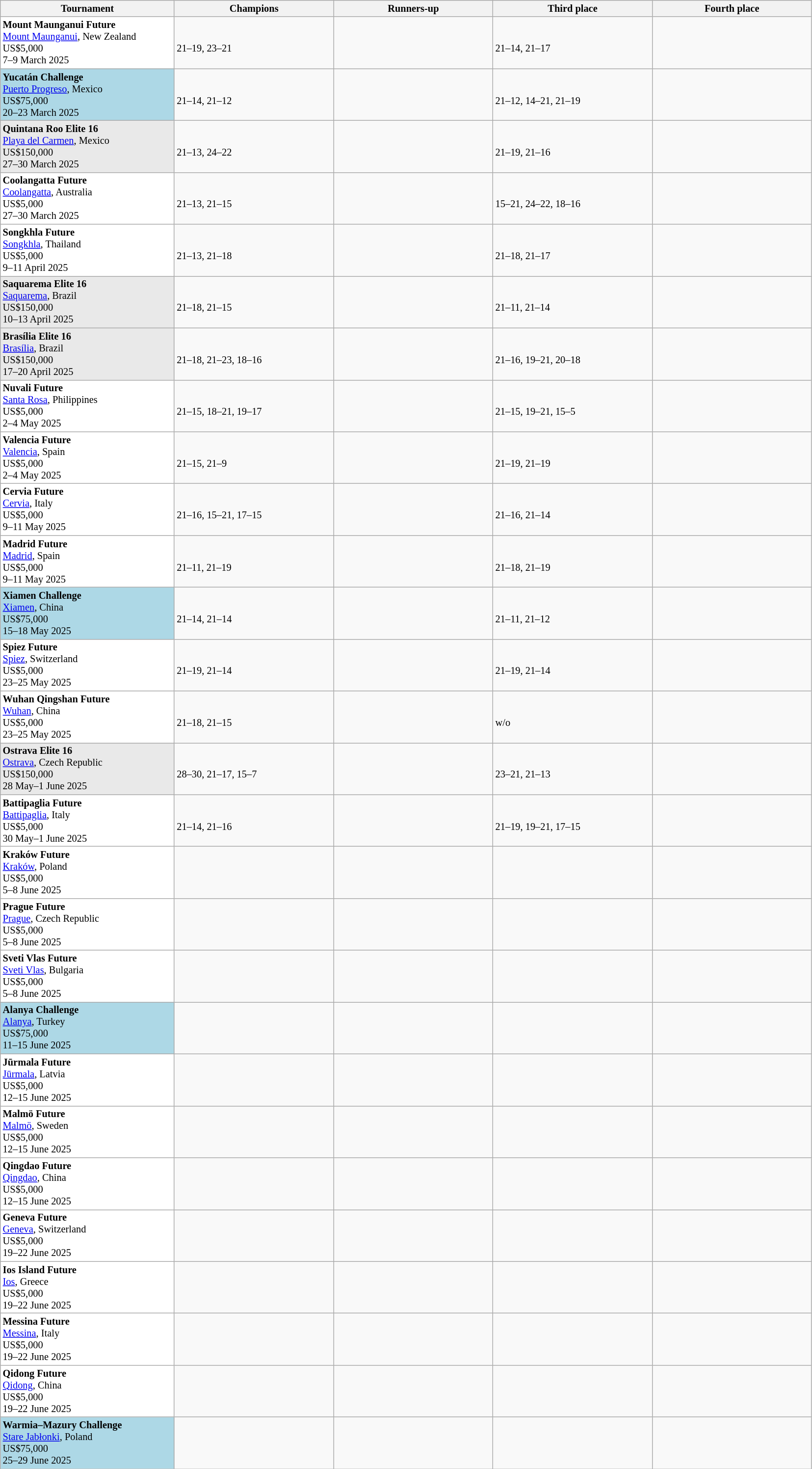<table class="wikitable sortable nowrap" style=font-size:85%>
<tr>
<th width=230>Tournament</th>
<th width=210>Champions</th>
<th width=210>Runners-up</th>
<th width=210>Third place</th>
<th width=210>Fourth place</th>
</tr>
<tr valign=top>
<td style="background:#ffffff;"><strong>Mount Maunganui Future</strong><br><a href='#'>Mount Maunganui</a>, New Zealand<br>US$5,000<br>7–9 March 2025</td>
<td><strong><br></strong><br>21–19, 23–21</td>
<td><br></td>
<td><br><br>21–14, 21–17</td>
<td><br></td>
</tr>
<tr valign=top>
<td style="background:#ADD8E6;"><strong>Yucatán Challenge</strong><br><a href='#'>Puerto Progreso</a>, Mexico<br>US$75,000<br>20–23 March 2025</td>
<td><strong><br></strong><br>21–14, 21–12</td>
<td><br></td>
<td><br><br>21–12, 14–21, 21–19</td>
<td><br></td>
</tr>
<tr valign=top>
<td style="background:#E9E9E9;"><strong>Quintana Roo Elite 16</strong><br><a href='#'>Playa del Carmen</a>, Mexico<br>US$150,000<br>27–30 March 2025</td>
<td><strong><br></strong><br>21–13, 24–22</td>
<td><br></td>
<td><br><br>21–19, 21–16</td>
<td><br></td>
</tr>
<tr valign=top>
<td style="background:#ffffff;"><strong>Coolangatta Future</strong><br><a href='#'>Coolangatta</a>, Australia<br>US$5,000<br>27–30 March 2025</td>
<td><strong><br></strong><br>21–13, 21–15</td>
<td><br></td>
<td><br><br>15–21, 24–22, 18–16</td>
<td><br></td>
</tr>
<tr valign=top>
<td style="background:#ffffff;"><strong>Songkhla Future</strong><br><a href='#'>Songkhla</a>, Thailand<br>US$5,000<br>9–11 April 2025</td>
<td><strong><br></strong><br>21–13, 21–18</td>
<td><br></td>
<td><br><br>21–18, 21–17</td>
<td><br></td>
</tr>
<tr valign=top>
<td style="background:#E9E9E9;"><strong>Saquarema Elite 16</strong><br><a href='#'>Saquarema</a>, Brazil<br>US$150,000<br>10–13 April 2025</td>
<td><strong><br></strong><br>21–18, 21–15</td>
<td><br></td>
<td><br><br>21–11, 21–14</td>
<td><br></td>
</tr>
<tr valign=top>
<td style="background:#E9E9E9;"><strong>Brasília Elite 16</strong><br><a href='#'>Brasília</a>, Brazil<br>US$150,000<br>17–20 April 2025</td>
<td><strong><br></strong><br>21–18, 21–23, 18–16</td>
<td><br></td>
<td><br><br>21–16, 19–21, 20–18</td>
<td><br></td>
</tr>
<tr valign=top>
<td style="background:#ffffff;"><strong>Nuvali Future</strong><br><a href='#'>Santa Rosa</a>, Philippines<br>US$5,000<br>2–4 May 2025</td>
<td><strong><br></strong><br>21–15, 18–21, 19–17</td>
<td><br></td>
<td><br><br>21–15, 19–21, 15–5</td>
<td><br></td>
</tr>
<tr valign=top>
<td style="background:#ffffff;"><strong>Valencia Future</strong><br><a href='#'>Valencia</a>, Spain<br>US$5,000<br>2–4 May 2025</td>
<td><strong><br></strong><br>21–15, 21–9</td>
<td><br></td>
<td><br><br>21–19, 21–19</td>
<td><br></td>
</tr>
<tr valign=top>
<td style="background:#ffffff;"><strong>Cervia Future</strong><br><a href='#'>Cervia</a>, Italy<br>US$5,000<br>9–11 May 2025</td>
<td><strong><br></strong><br>21–16, 15–21, 17–15</td>
<td><br></td>
<td><br><br>21–16, 21–14</td>
<td><br></td>
</tr>
<tr valign=top>
<td style="background:#ffffff;"><strong>Madrid Future</strong><br><a href='#'>Madrid</a>, Spain<br>US$5,000<br>9–11 May 2025</td>
<td><strong><br></strong><br>21–11, 21–19</td>
<td><br></td>
<td><br><br>21–18, 21–19</td>
<td><br></td>
</tr>
<tr valign=top>
<td style="background:#ADD8E6;"><strong>Xiamen Challenge</strong><br><a href='#'>Xiamen</a>, China<br>US$75,000<br>15–18 May 2025</td>
<td><strong><br></strong><br>21–14, 21–14</td>
<td><br></td>
<td><br><br>21–11, 21–12</td>
<td><br></td>
</tr>
<tr valign=top>
<td style="background:#ffffff;"><strong>Spiez Future</strong><br><a href='#'>Spiez</a>, Switzerland<br>US$5,000<br>23–25 May 2025</td>
<td><strong><br></strong><br>21–19, 21–14</td>
<td><br></td>
<td><br><br>21–19, 21–14</td>
<td><br></td>
</tr>
<tr valign=top>
<td style="background:#ffffff;"><strong>Wuhan Qingshan Future</strong><br><a href='#'>Wuhan</a>, China<br>US$5,000<br>23–25 May 2025</td>
<td><strong><br></strong><br>21–18, 21–15</td>
<td><br></td>
<td><br><br>w/o</td>
<td><br></td>
</tr>
<tr valign=top>
<td style="background:#E9E9E9;"><strong>Ostrava Elite 16</strong><br><a href='#'>Ostrava</a>, Czech Republic<br>US$150,000<br>28 May–1 June 2025</td>
<td><strong><br></strong><br>28–30, 21–17, 15–7</td>
<td><br></td>
<td><br><br>23–21, 21–13</td>
<td><br></td>
</tr>
<tr valign=top>
<td style="background:#ffffff;"><strong>Battipaglia Future</strong><br><a href='#'>Battipaglia</a>, Italy<br>US$5,000<br>30 May–1 June 2025</td>
<td><strong><br></strong><br>21–14, 21–16</td>
<td><br></td>
<td><br><br>21–19, 19–21, 17–15</td>
<td><br></td>
</tr>
<tr valign=top>
<td style="background:#ffffff;"><strong>Kraków Future</strong><br><a href='#'>Kraków</a>, Poland<br>US$5,000<br>5–8 June 2025</td>
<td><strong><br></strong><br></td>
<td><br></td>
<td><br><br></td>
<td><br></td>
</tr>
<tr valign=top>
<td style="background:#ffffff;"><strong>Prague Future</strong><br><a href='#'>Prague</a>, Czech Republic<br>US$5,000<br>5–8 June 2025</td>
<td><strong><br></strong><br></td>
<td><br></td>
<td><br><br></td>
<td><br></td>
</tr>
<tr valign=top>
<td style="background:#ffffff;"><strong>Sveti Vlas Future</strong><br><a href='#'>Sveti Vlas</a>, Bulgaria<br>US$5,000<br>5–8 June 2025</td>
<td><strong><br></strong><br></td>
<td><br></td>
<td><br><br></td>
<td><br></td>
</tr>
<tr valign=top>
<td style="background:#ADD8E6;"><strong>Alanya Challenge</strong><br><a href='#'>Alanya</a>, Turkey<br>US$75,000<br>11–15 June 2025</td>
<td><strong><br></strong><br></td>
<td><br></td>
<td><br><br></td>
<td><br></td>
</tr>
<tr valign=top>
<td style="background:#ffffff;"><strong>Jūrmala Future</strong><br><a href='#'>Jūrmala</a>, Latvia<br>US$5,000<br>12–15 June 2025</td>
<td><strong><br></strong><br></td>
<td><br></td>
<td><br><br></td>
<td><br></td>
</tr>
<tr valign=top>
<td style="background:#ffffff;"><strong>Malmö Future</strong><br><a href='#'>Malmö</a>, Sweden<br>US$5,000<br>12–15 June 2025</td>
<td><strong><br></strong><br></td>
<td><br></td>
<td><br><br></td>
<td><br></td>
</tr>
<tr valign=top>
<td style="background:#ffffff;"><strong>Qingdao Future</strong><br><a href='#'>Qingdao</a>, China<br>US$5,000<br>12–15 June 2025</td>
<td><strong><br></strong><br></td>
<td><br></td>
<td><br><br></td>
<td><br></td>
</tr>
<tr valign=top>
<td style="background:#ffffff;"><strong>Geneva Future</strong><br><a href='#'>Geneva</a>, Switzerland<br>US$5,000<br>19–22 June 2025</td>
<td><strong><br></strong><br></td>
<td><br></td>
<td><br><br></td>
<td><br></td>
</tr>
<tr valign=top>
<td style="background:#ffffff;"><strong>Ios Island Future</strong><br><a href='#'>Ios</a>, Greece<br>US$5,000<br>19–22 June 2025</td>
<td><strong><br></strong><br></td>
<td><br></td>
<td><br><br></td>
<td><br></td>
</tr>
<tr valign=top>
<td style="background:#ffffff;"><strong>Messina Future</strong><br><a href='#'>Messina</a>, Italy<br>US$5,000<br>19–22 June 2025</td>
<td><strong><br></strong><br></td>
<td><br></td>
<td><br><br></td>
<td><br></td>
</tr>
<tr valign=top>
<td style="background:#ffffff;"><strong>Qidong Future</strong><br><a href='#'>Qidong</a>, China<br>US$5,000<br>19–22 June 2025</td>
<td><strong><br></strong><br></td>
<td><br></td>
<td><br><br></td>
<td><br></td>
</tr>
<tr valign=top>
<td style="background:#ADD8E6;"><strong>Warmia–Mazury Challenge</strong><br><a href='#'>Stare Jabłonki</a>, Poland<br>US$75,000<br>25–29 June 2025</td>
<td><strong><br></strong><br></td>
<td><br></td>
<td><br><br></td>
<td><br></td>
</tr>
</table>
